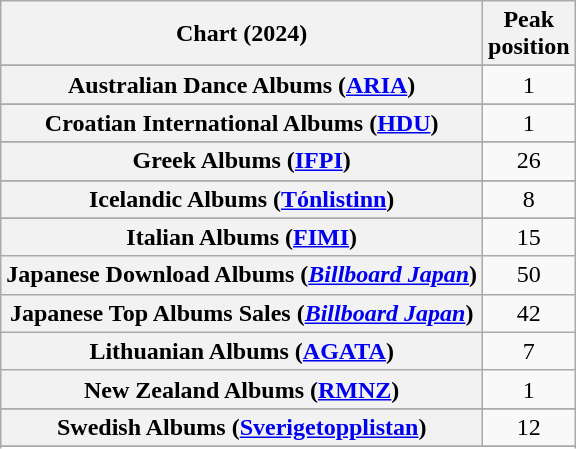<table class="wikitable sortable plainrowheaders" style="text-align:center">
<tr>
<th scope="col">Chart (2024)</th>
<th scope="col">Peak<br>position</th>
</tr>
<tr>
</tr>
<tr>
<th scope="row">Australian Dance Albums (<a href='#'>ARIA</a>)</th>
<td>1</td>
</tr>
<tr>
</tr>
<tr>
</tr>
<tr>
</tr>
<tr>
</tr>
<tr>
<th scope="row">Croatian International Albums (<a href='#'>HDU</a>)</th>
<td>1</td>
</tr>
<tr>
</tr>
<tr>
</tr>
<tr>
</tr>
<tr>
</tr>
<tr>
</tr>
<tr>
<th scope="row">Greek Albums (<a href='#'>IFPI</a>)</th>
<td>26</td>
</tr>
<tr>
</tr>
<tr>
<th scope="row">Icelandic Albums (<a href='#'>Tónlistinn</a>)</th>
<td>8</td>
</tr>
<tr>
</tr>
<tr>
<th scope="row">Italian Albums (<a href='#'>FIMI</a>)</th>
<td>15</td>
</tr>
<tr>
<th scope="row">Japanese Download Albums (<em><a href='#'>Billboard Japan</a></em>)</th>
<td>50</td>
</tr>
<tr>
<th scope="row">Japanese Top Albums Sales (<em><a href='#'>Billboard Japan</a></em>)</th>
<td>42</td>
</tr>
<tr>
<th scope="row">Lithuanian Albums (<a href='#'>AGATA</a>)</th>
<td>7</td>
</tr>
<tr>
<th scope="row">New Zealand Albums (<a href='#'>RMNZ</a>)</th>
<td>1</td>
</tr>
<tr>
</tr>
<tr>
</tr>
<tr>
</tr>
<tr>
</tr>
<tr>
</tr>
<tr>
<th scope="row">Swedish Albums (<a href='#'>Sverigetopplistan</a>)</th>
<td>12</td>
</tr>
<tr>
</tr>
<tr>
</tr>
<tr>
</tr>
<tr>
</tr>
<tr>
</tr>
</table>
